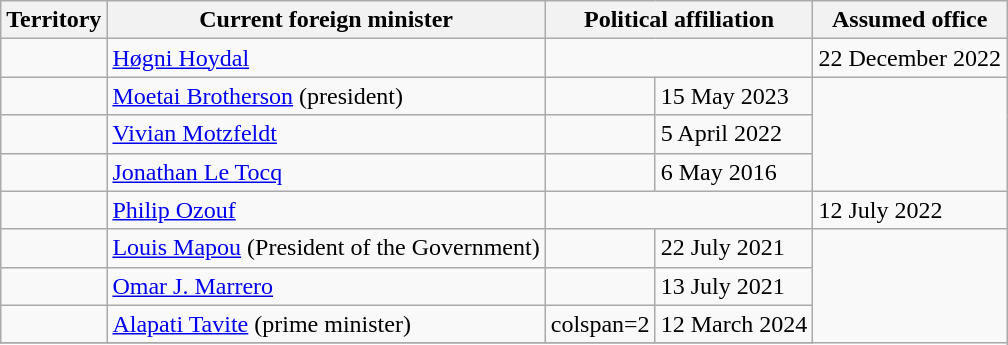<table class="wikitable sortable">
<tr>
<th>Territory</th>
<th>Current foreign minister</th>
<th colspan="2">Political affiliation</th>
<th>Assumed office</th>
</tr>
<tr>
<td></td>
<td><a href='#'>Høgni Hoydal</a></td>
<td colspan="2"></td>
<td>22 December 2022</td>
</tr>
<tr>
<td></td>
<td><a href='#'>Moetai Brotherson</a> (president)</td>
<td></td>
<td>15 May 2023</td>
</tr>
<tr>
<td></td>
<td><a href='#'>Vivian Motzfeldt</a></td>
<td></td>
<td>5 April 2022</td>
</tr>
<tr>
<td></td>
<td><a href='#'>Jonathan Le Tocq</a></td>
<td></td>
<td>6 May 2016</td>
</tr>
<tr>
<td></td>
<td><a href='#'>Philip Ozouf</a></td>
<td colspan="2"></td>
<td>12 July 2022</td>
</tr>
<tr>
<td></td>
<td><a href='#'>Louis Mapou</a> (President of the Government)</td>
<td></td>
<td>22 July 2021</td>
</tr>
<tr>
<td></td>
<td><a href='#'>Omar J. Marrero</a></td>
<td></td>
<td>13 July 2021</td>
</tr>
<tr>
<td></td>
<td><a href='#'>Alapati Tavite</a> (prime minister)</td>
<td>colspan=2 </td>
<td>12 March 2024</td>
</tr>
<tr>
</tr>
</table>
